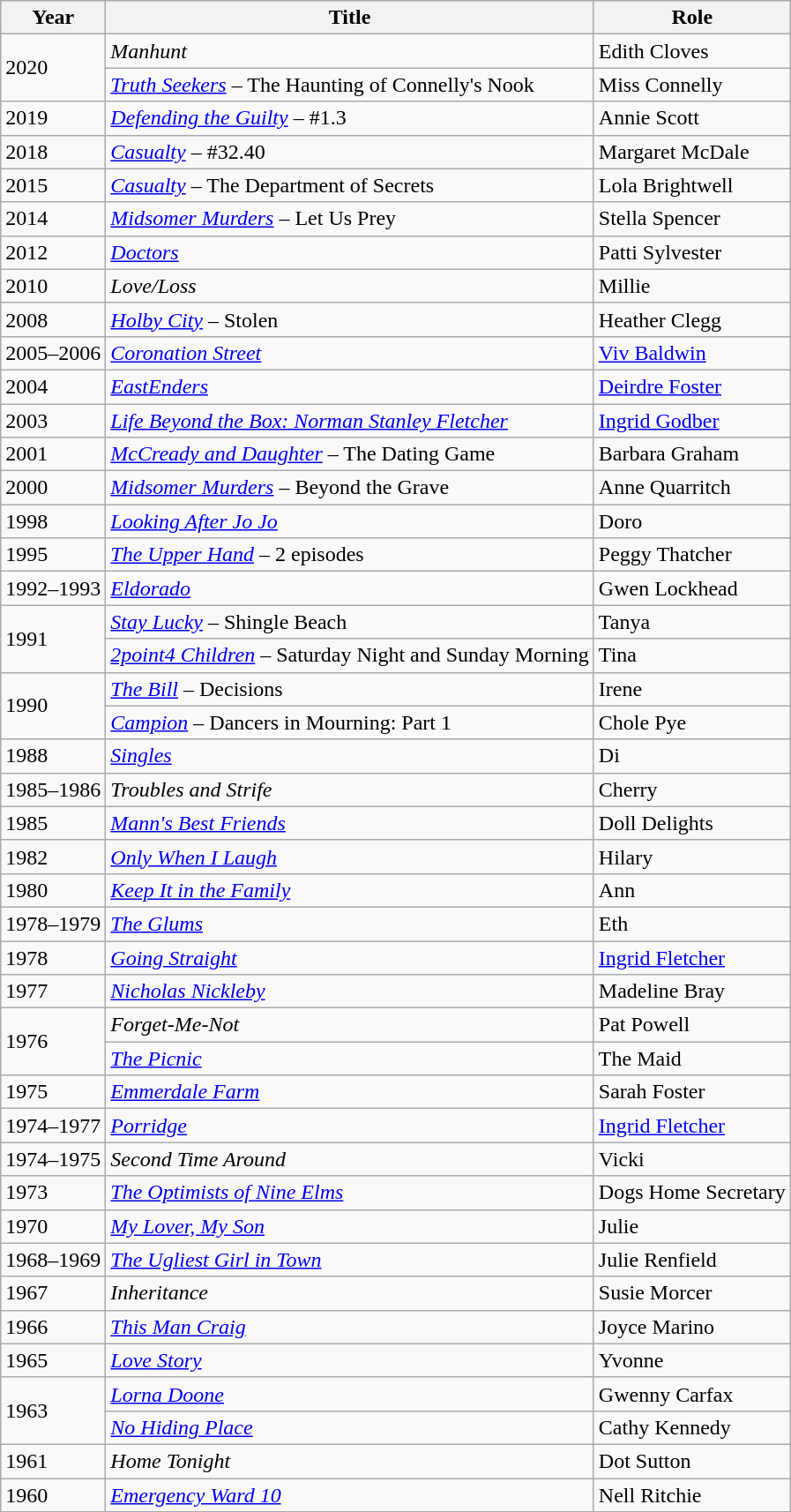<table class="wikitable">
<tr>
<th>Year</th>
<th>Title</th>
<th>Role</th>
</tr>
<tr>
<td rowspan="2">2020</td>
<td><em>Manhunt</em></td>
<td>Edith Cloves</td>
</tr>
<tr>
<td><em><a href='#'>Truth Seekers</a></em> – The Haunting of Connelly's Nook</td>
<td>Miss Connelly</td>
</tr>
<tr>
<td>2019</td>
<td><em><a href='#'>Defending the Guilty</a></em> – #1.3</td>
<td>Annie Scott</td>
</tr>
<tr>
<td>2018</td>
<td><em><a href='#'>Casualty</a></em> – #32.40</td>
<td>Margaret McDale</td>
</tr>
<tr>
<td>2015</td>
<td><em><a href='#'>Casualty</a></em> – The Department of Secrets</td>
<td>Lola Brightwell</td>
</tr>
<tr>
<td>2014</td>
<td><em><a href='#'>Midsomer Murders</a></em> – Let Us Prey</td>
<td>Stella Spencer</td>
</tr>
<tr>
<td>2012</td>
<td><em><a href='#'>Doctors</a></em></td>
<td>Patti Sylvester</td>
</tr>
<tr>
<td>2010</td>
<td><em>Love/Loss</em></td>
<td>Millie</td>
</tr>
<tr>
<td>2008</td>
<td><em><a href='#'>Holby City</a></em> – Stolen</td>
<td>Heather Clegg</td>
</tr>
<tr>
<td>2005–2006</td>
<td><em><a href='#'>Coronation Street</a></em></td>
<td><a href='#'>Viv Baldwin</a></td>
</tr>
<tr>
<td>2004</td>
<td><em><a href='#'>EastEnders</a></em></td>
<td><a href='#'>Deirdre Foster</a></td>
</tr>
<tr>
<td>2003</td>
<td><em><a href='#'>Life Beyond the Box: Norman Stanley Fletcher</a></em></td>
<td><a href='#'>Ingrid Godber</a></td>
</tr>
<tr>
<td>2001</td>
<td><em><a href='#'>McCready and Daughter</a></em> – The Dating Game</td>
<td>Barbara Graham</td>
</tr>
<tr>
<td>2000</td>
<td><em><a href='#'>Midsomer Murders</a></em> – Beyond the Grave</td>
<td>Anne Quarritch</td>
</tr>
<tr>
<td>1998</td>
<td><em><a href='#'>Looking After Jo Jo</a></em></td>
<td>Doro</td>
</tr>
<tr>
<td>1995</td>
<td><em><a href='#'>The Upper Hand</a></em> – 2 episodes</td>
<td>Peggy Thatcher</td>
</tr>
<tr>
<td>1992–1993</td>
<td><em><a href='#'>Eldorado</a></em></td>
<td>Gwen Lockhead</td>
</tr>
<tr>
<td rowspan="2">1991</td>
<td><em><a href='#'>Stay Lucky</a></em> – Shingle Beach</td>
<td>Tanya</td>
</tr>
<tr>
<td><em><a href='#'>2point4 Children</a></em> – Saturday Night and Sunday Morning</td>
<td>Tina</td>
</tr>
<tr>
<td rowspan="2">1990</td>
<td><em><a href='#'>The Bill</a></em> – Decisions</td>
<td>Irene</td>
</tr>
<tr>
<td><em><a href='#'>Campion</a></em> – Dancers in Mourning: Part 1</td>
<td>Chole Pye</td>
</tr>
<tr>
<td>1988</td>
<td><em><a href='#'>Singles</a></em></td>
<td>Di</td>
</tr>
<tr>
<td>1985–1986</td>
<td><em>Troubles and Strife</em></td>
<td>Cherry</td>
</tr>
<tr>
<td>1985</td>
<td><em><a href='#'>Mann's Best Friends</a></em></td>
<td>Doll Delights</td>
</tr>
<tr>
<td>1982</td>
<td><em><a href='#'>Only When I Laugh</a></em></td>
<td>Hilary</td>
</tr>
<tr>
<td>1980</td>
<td><em><a href='#'>Keep It in the Family</a></em></td>
<td>Ann</td>
</tr>
<tr>
<td>1978–1979</td>
<td><em><a href='#'>The Glums</a></em></td>
<td>Eth</td>
</tr>
<tr>
<td>1978</td>
<td><em><a href='#'>Going Straight</a></em></td>
<td><a href='#'>Ingrid Fletcher</a></td>
</tr>
<tr>
<td>1977</td>
<td><em><a href='#'>Nicholas Nickleby</a></em></td>
<td>Madeline Bray</td>
</tr>
<tr>
<td rowspan="2">1976</td>
<td><em>Forget-Me-Not</em></td>
<td>Pat Powell</td>
</tr>
<tr>
<td><em><a href='#'>The Picnic</a></em></td>
<td>The Maid</td>
</tr>
<tr>
<td>1975</td>
<td><em><a href='#'> Emmerdale Farm</a></em></td>
<td>Sarah Foster</td>
</tr>
<tr>
<td>1974–1977</td>
<td><em><a href='#'>Porridge</a></em></td>
<td><a href='#'>Ingrid Fletcher</a></td>
</tr>
<tr>
<td>1974–1975</td>
<td><em>Second Time Around</em></td>
<td>Vicki</td>
</tr>
<tr>
<td>1973</td>
<td><em><a href='#'>The Optimists of Nine Elms</a></em></td>
<td>Dogs Home Secretary</td>
</tr>
<tr>
<td>1970</td>
<td><em><a href='#'>My Lover, My Son</a></em></td>
<td>Julie</td>
</tr>
<tr>
<td>1968–1969</td>
<td><em><a href='#'>The Ugliest Girl in Town</a></em></td>
<td>Julie Renfield</td>
</tr>
<tr>
<td>1967</td>
<td><em>Inheritance</em></td>
<td>Susie Morcer</td>
</tr>
<tr>
<td>1966</td>
<td><em><a href='#'>This Man Craig</a></em></td>
<td>Joyce Marino</td>
</tr>
<tr>
<td>1965</td>
<td><em><a href='#'>Love Story</a></em></td>
<td>Yvonne</td>
</tr>
<tr>
<td rowspan="2">1963</td>
<td><em><a href='#'>Lorna Doone</a></em></td>
<td>Gwenny Carfax</td>
</tr>
<tr>
<td><em><a href='#'>No Hiding Place</a></em></td>
<td>Cathy Kennedy</td>
</tr>
<tr>
<td>1961</td>
<td><em>Home Tonight</em></td>
<td>Dot Sutton</td>
</tr>
<tr>
<td>1960</td>
<td><em><a href='#'>Emergency Ward 10</a></em></td>
<td>Nell Ritchie</td>
</tr>
</table>
